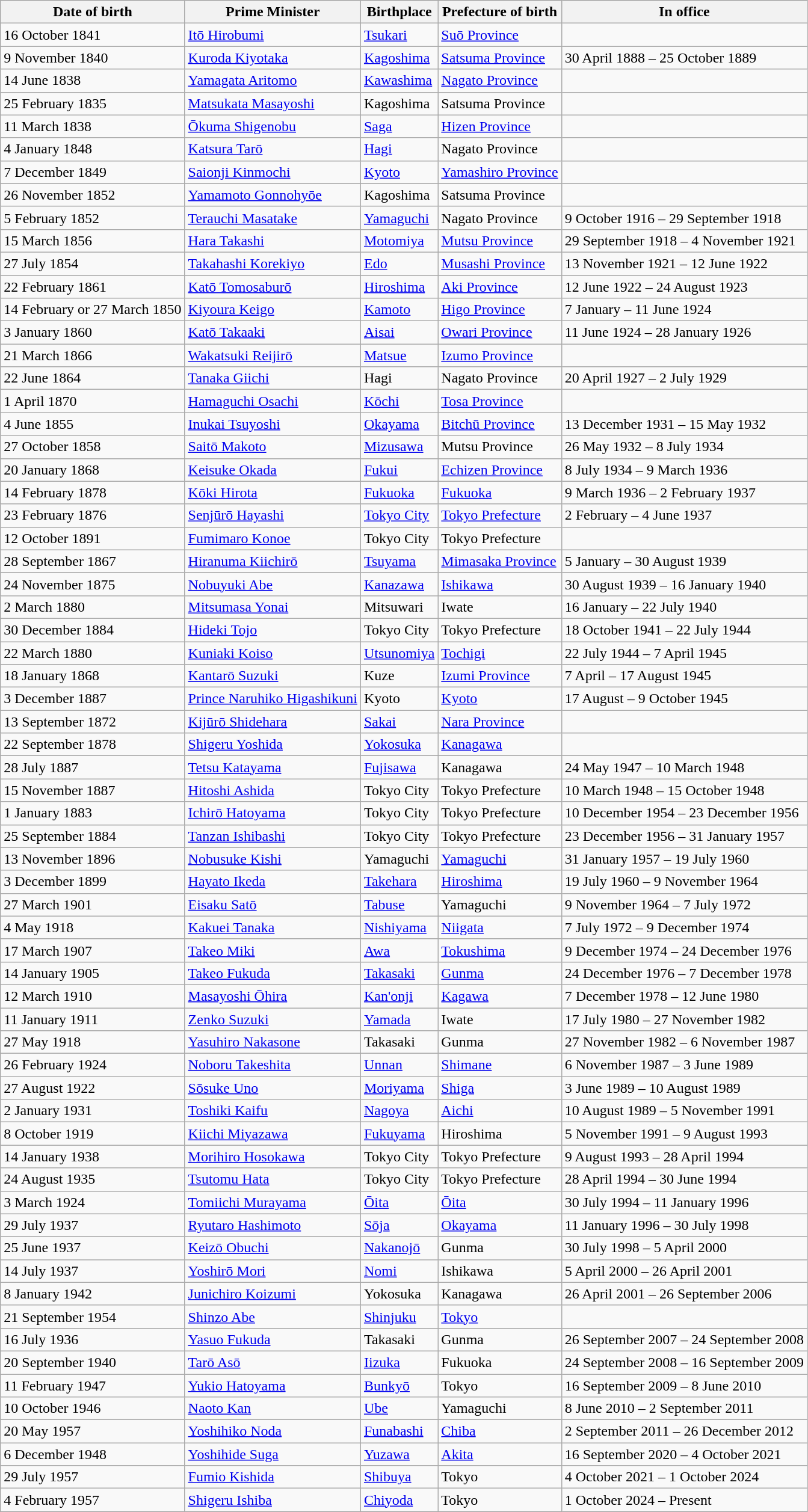<table class="wikitable sortable">
<tr>
<th>Date of birth</th>
<th>Prime Minister</th>
<th>Birthplace</th>
<th>Prefecture of birth</th>
<th>In office</th>
</tr>
<tr>
<td>16 October 1841</td>
<td><a href='#'>Itō Hirobumi</a></td>
<td><a href='#'>Tsukari</a></td>
<td><a href='#'>Suō Province</a></td>
<td></td>
</tr>
<tr>
<td>9 November 1840</td>
<td><a href='#'>Kuroda Kiyotaka</a></td>
<td><a href='#'>Kagoshima</a></td>
<td><a href='#'>Satsuma Province</a></td>
<td>30 April 1888 – 25 October 1889</td>
</tr>
<tr>
<td>14 June 1838</td>
<td><a href='#'>Yamagata Aritomo</a></td>
<td><a href='#'>Kawashima</a></td>
<td><a href='#'>Nagato Province</a></td>
<td></td>
</tr>
<tr>
<td>25 February 1835</td>
<td><a href='#'>Matsukata Masayoshi</a></td>
<td>Kagoshima</td>
<td>Satsuma Province</td>
<td></td>
</tr>
<tr>
<td>11 March 1838</td>
<td><a href='#'>Ōkuma Shigenobu</a></td>
<td><a href='#'>Saga</a></td>
<td><a href='#'>Hizen Province</a></td>
<td></td>
</tr>
<tr>
<td>4 January 1848</td>
<td><a href='#'>Katsura Tarō</a></td>
<td><a href='#'>Hagi</a></td>
<td>Nagato Province</td>
<td></td>
</tr>
<tr>
<td>7 December 1849</td>
<td><a href='#'>Saionji Kinmochi</a></td>
<td><a href='#'>Kyoto</a></td>
<td><a href='#'>Yamashiro Province</a></td>
<td></td>
</tr>
<tr>
<td>26 November 1852</td>
<td><a href='#'>Yamamoto Gonnohyōe</a></td>
<td>Kagoshima</td>
<td>Satsuma Province</td>
<td></td>
</tr>
<tr>
<td>5 February 1852</td>
<td><a href='#'>Terauchi Masatake</a></td>
<td><a href='#'>Yamaguchi</a></td>
<td>Nagato Province</td>
<td>9 October 1916 – 29 September 1918</td>
</tr>
<tr>
<td>15 March 1856</td>
<td><a href='#'>Hara Takashi</a></td>
<td><a href='#'>Motomiya</a></td>
<td><a href='#'>Mutsu Province</a></td>
<td>29 September 1918 – 4 November 1921</td>
</tr>
<tr>
<td>27 July 1854</td>
<td><a href='#'>Takahashi Korekiyo</a></td>
<td><a href='#'>Edo</a></td>
<td><a href='#'>Musashi Province</a></td>
<td>13 November 1921 – 12 June 1922</td>
</tr>
<tr>
<td>22 February 1861</td>
<td><a href='#'>Katō Tomosaburō</a></td>
<td><a href='#'>Hiroshima</a></td>
<td><a href='#'>Aki Province</a></td>
<td>12 June 1922 – 24 August 1923</td>
</tr>
<tr>
<td>14 February or 27 March 1850</td>
<td><a href='#'>Kiyoura Keigo</a></td>
<td><a href='#'>Kamoto</a></td>
<td><a href='#'>Higo Province</a></td>
<td>7 January – 11 June 1924</td>
</tr>
<tr>
<td>3 January 1860</td>
<td><a href='#'>Katō Takaaki</a></td>
<td><a href='#'>Aisai</a></td>
<td><a href='#'>Owari Province</a></td>
<td>11 June 1924 – 28 January 1926</td>
</tr>
<tr>
<td>21 March 1866</td>
<td><a href='#'>Wakatsuki Reijirō</a></td>
<td><a href='#'>Matsue</a></td>
<td><a href='#'>Izumo Province</a></td>
<td></td>
</tr>
<tr>
<td>22 June 1864</td>
<td><a href='#'>Tanaka Giichi</a></td>
<td>Hagi</td>
<td>Nagato Province</td>
<td>20 April 1927 – 2 July 1929</td>
</tr>
<tr>
<td>1 April 1870</td>
<td><a href='#'>Hamaguchi Osachi</a></td>
<td><a href='#'>Kōchi</a></td>
<td><a href='#'>Tosa Province</a></td>
<td></td>
</tr>
<tr>
<td>4 June 1855</td>
<td><a href='#'>Inukai Tsuyoshi</a></td>
<td><a href='#'>Okayama</a></td>
<td><a href='#'>Bitchū Province</a></td>
<td>13 December 1931 – 15 May 1932</td>
</tr>
<tr>
<td>27 October 1858</td>
<td><a href='#'>Saitō Makoto</a></td>
<td><a href='#'>Mizusawa</a></td>
<td>Mutsu Province</td>
<td>26 May 1932 – 8 July 1934</td>
</tr>
<tr>
<td>20 January 1868</td>
<td><a href='#'>Keisuke Okada</a></td>
<td><a href='#'>Fukui</a></td>
<td><a href='#'>Echizen Province</a></td>
<td>8 July 1934 – 9 March 1936</td>
</tr>
<tr>
<td>14 February 1878</td>
<td><a href='#'>Kōki Hirota</a></td>
<td><a href='#'>Fukuoka</a></td>
<td><a href='#'>Fukuoka</a></td>
<td>9 March 1936 – 2 February 1937</td>
</tr>
<tr>
<td>23 February 1876</td>
<td><a href='#'>Senjūrō Hayashi</a></td>
<td><a href='#'>Tokyo City</a></td>
<td><a href='#'>Tokyo Prefecture</a></td>
<td>2 February – 4 June 1937</td>
</tr>
<tr>
<td>12 October 1891</td>
<td><a href='#'>Fumimaro Konoe</a></td>
<td>Tokyo City</td>
<td>Tokyo Prefecture</td>
<td></td>
</tr>
<tr>
<td>28 September 1867</td>
<td><a href='#'>Hiranuma Kiichirō</a></td>
<td><a href='#'>Tsuyama</a></td>
<td><a href='#'>Mimasaka Province</a></td>
<td>5 January – 30 August 1939</td>
</tr>
<tr>
<td>24 November 1875</td>
<td><a href='#'>Nobuyuki Abe</a></td>
<td><a href='#'>Kanazawa</a></td>
<td><a href='#'>Ishikawa</a></td>
<td>30 August 1939 – 16 January 1940</td>
</tr>
<tr>
<td>2 March 1880</td>
<td><a href='#'>Mitsumasa Yonai</a></td>
<td>Mitsuwari</td>
<td>Iwate</td>
<td>16 January – 22 July 1940</td>
</tr>
<tr>
<td>30 December 1884</td>
<td><a href='#'>Hideki Tojo</a></td>
<td>Tokyo City</td>
<td>Tokyo Prefecture</td>
<td>18 October 1941 – 22 July 1944</td>
</tr>
<tr>
<td>22 March 1880</td>
<td><a href='#'>Kuniaki Koiso</a></td>
<td><a href='#'>Utsunomiya</a></td>
<td><a href='#'>Tochigi</a></td>
<td>22 July 1944 – 7 April 1945</td>
</tr>
<tr>
<td>18 January 1868</td>
<td><a href='#'>Kantarō Suzuki</a></td>
<td>Kuze</td>
<td><a href='#'>Izumi Province</a></td>
<td>7 April – 17 August 1945</td>
</tr>
<tr>
<td>3 December 1887</td>
<td><a href='#'>Prince Naruhiko Higashikuni</a></td>
<td>Kyoto</td>
<td><a href='#'>Kyoto</a></td>
<td>17 August – 9 October 1945</td>
</tr>
<tr>
<td>13 September 1872</td>
<td><a href='#'>Kijūrō Shidehara</a></td>
<td><a href='#'>Sakai</a></td>
<td><a href='#'>Nara Province</a></td>
<td></td>
</tr>
<tr>
<td>22 September 1878</td>
<td><a href='#'>Shigeru Yoshida</a></td>
<td><a href='#'>Yokosuka</a></td>
<td><a href='#'>Kanagawa</a></td>
<td></td>
</tr>
<tr>
<td>28 July 1887</td>
<td><a href='#'>Tetsu Katayama</a></td>
<td><a href='#'>Fujisawa</a></td>
<td>Kanagawa</td>
<td>24 May 1947 – 10 March 1948</td>
</tr>
<tr>
<td>15 November 1887</td>
<td><a href='#'>Hitoshi Ashida</a></td>
<td>Tokyo City</td>
<td>Tokyo Prefecture</td>
<td>10 March 1948 – 15 October 1948</td>
</tr>
<tr>
<td>1 January 1883</td>
<td><a href='#'>Ichirō Hatoyama</a></td>
<td>Tokyo City</td>
<td>Tokyo Prefecture</td>
<td>10 December 1954 – 23 December 1956</td>
</tr>
<tr>
<td>25 September 1884</td>
<td><a href='#'>Tanzan Ishibashi</a></td>
<td>Tokyo City</td>
<td>Tokyo Prefecture</td>
<td>23 December 1956 – 31 January 1957</td>
</tr>
<tr>
<td>13 November 1896</td>
<td><a href='#'>Nobusuke Kishi</a></td>
<td>Yamaguchi</td>
<td><a href='#'>Yamaguchi</a></td>
<td>31 January 1957 – 19 July 1960</td>
</tr>
<tr>
<td>3 December 1899</td>
<td><a href='#'>Hayato Ikeda</a></td>
<td><a href='#'>Takehara</a></td>
<td><a href='#'>Hiroshima</a></td>
<td>19 July 1960 – 9 November 1964</td>
</tr>
<tr>
<td>27 March 1901</td>
<td><a href='#'>Eisaku Satō</a></td>
<td><a href='#'>Tabuse</a></td>
<td>Yamaguchi</td>
<td>9 November 1964 – 7 July 1972</td>
</tr>
<tr>
<td>4 May 1918</td>
<td><a href='#'>Kakuei Tanaka</a></td>
<td><a href='#'>Nishiyama</a></td>
<td><a href='#'>Niigata</a></td>
<td>7 July 1972 – 9 December 1974</td>
</tr>
<tr>
<td>17 March 1907</td>
<td><a href='#'>Takeo Miki</a></td>
<td><a href='#'>Awa</a></td>
<td><a href='#'>Tokushima</a></td>
<td>9 December 1974 – 24 December 1976</td>
</tr>
<tr>
<td>14 January 1905</td>
<td><a href='#'>Takeo Fukuda</a></td>
<td><a href='#'>Takasaki</a></td>
<td><a href='#'>Gunma</a></td>
<td>24 December 1976 – 7 December 1978</td>
</tr>
<tr>
<td>12 March 1910</td>
<td><a href='#'>Masayoshi Ōhira</a></td>
<td><a href='#'>Kan'onji</a></td>
<td><a href='#'>Kagawa</a></td>
<td>7 December 1978 – 12 June 1980</td>
</tr>
<tr>
<td>11 January 1911</td>
<td><a href='#'>Zenko Suzuki</a></td>
<td><a href='#'>Yamada</a></td>
<td>Iwate</td>
<td>17 July 1980 – 27 November 1982</td>
</tr>
<tr>
<td nowrap>27 May 1918</td>
<td><a href='#'>Yasuhiro Nakasone</a></td>
<td>Takasaki</td>
<td>Gunma</td>
<td>27 November 1982 – 6 November 1987</td>
</tr>
<tr>
<td>26 February 1924</td>
<td><a href='#'>Noboru Takeshita</a></td>
<td><a href='#'>Unnan</a></td>
<td><a href='#'>Shimane</a></td>
<td>6 November 1987 – 3 June 1989</td>
</tr>
<tr>
<td>27 August 1922</td>
<td><a href='#'>Sōsuke Uno</a></td>
<td><a href='#'>Moriyama</a></td>
<td><a href='#'>Shiga</a></td>
<td>3 June 1989 – 10 August 1989</td>
</tr>
<tr>
<td>2 January 1931</td>
<td><a href='#'>Toshiki Kaifu</a></td>
<td><a href='#'>Nagoya</a></td>
<td><a href='#'>Aichi</a></td>
<td>10 August 1989 – 5 November 1991</td>
</tr>
<tr>
<td>8 October 1919</td>
<td><a href='#'>Kiichi Miyazawa</a></td>
<td><a href='#'>Fukuyama</a></td>
<td>Hiroshima</td>
<td>5 November 1991 – 9 August 1993</td>
</tr>
<tr>
<td>14 January 1938</td>
<td><a href='#'>Morihiro Hosokawa</a></td>
<td>Tokyo City</td>
<td>Tokyo Prefecture</td>
<td>9 August 1993 – 28 April 1994</td>
</tr>
<tr>
<td>24 August 1935</td>
<td><a href='#'>Tsutomu Hata</a></td>
<td>Tokyo City</td>
<td>Tokyo Prefecture</td>
<td>28 April 1994 – 30 June 1994</td>
</tr>
<tr>
<td>3 March 1924</td>
<td><a href='#'>Tomiichi Murayama</a></td>
<td><a href='#'>Ōita</a></td>
<td><a href='#'>Ōita</a></td>
<td>30 July 1994 – 11 January 1996</td>
</tr>
<tr>
<td>29 July 1937</td>
<td><a href='#'>Ryutaro Hashimoto</a></td>
<td><a href='#'>Sōja</a></td>
<td><a href='#'>Okayama</a></td>
<td>11 January 1996 – 30 July 1998</td>
</tr>
<tr>
<td>25 June 1937</td>
<td><a href='#'>Keizō Obuchi</a></td>
<td><a href='#'>Nakanojō</a></td>
<td>Gunma</td>
<td>30 July 1998 – 5 April 2000</td>
</tr>
<tr>
<td>14 July 1937</td>
<td><a href='#'>Yoshirō Mori</a></td>
<td><a href='#'>Nomi</a></td>
<td>Ishikawa</td>
<td>5 April 2000 – 26 April 2001</td>
</tr>
<tr>
<td>8 January 1942</td>
<td><a href='#'>Junichiro Koizumi</a></td>
<td>Yokosuka</td>
<td>Kanagawa</td>
<td>26 April 2001 – 26 September 2006</td>
</tr>
<tr>
<td>21 September 1954</td>
<td><a href='#'>Shinzo Abe</a></td>
<td><a href='#'>Shinjuku</a></td>
<td><a href='#'>Tokyo</a></td>
<td></td>
</tr>
<tr>
<td>16 July 1936</td>
<td><a href='#'>Yasuo Fukuda</a></td>
<td>Takasaki</td>
<td>Gunma</td>
<td>26 September 2007 – 24 September 2008</td>
</tr>
<tr>
<td>20 September 1940</td>
<td><a href='#'>Tarō Asō</a></td>
<td><a href='#'>Iizuka</a></td>
<td>Fukuoka</td>
<td>24 September 2008 – 16 September 2009</td>
</tr>
<tr>
<td>11 February 1947</td>
<td><a href='#'>Yukio Hatoyama</a></td>
<td><a href='#'>Bunkyō</a></td>
<td>Tokyo</td>
<td>16 September 2009 – 8 June 2010</td>
</tr>
<tr>
<td>10 October 1946</td>
<td><a href='#'>Naoto Kan</a></td>
<td><a href='#'>Ube</a></td>
<td>Yamaguchi</td>
<td>8 June 2010 – 2 September 2011</td>
</tr>
<tr>
<td>20 May 1957</td>
<td><a href='#'>Yoshihiko Noda</a></td>
<td><a href='#'>Funabashi</a></td>
<td><a href='#'>Chiba</a></td>
<td>2 September 2011 – 26 December 2012</td>
</tr>
<tr>
<td>6 December 1948</td>
<td><a href='#'>Yoshihide Suga</a></td>
<td><a href='#'>Yuzawa</a></td>
<td><a href='#'>Akita</a></td>
<td>16 September 2020 – 4 October 2021</td>
</tr>
<tr>
<td>29 July 1957</td>
<td><a href='#'>Fumio Kishida</a></td>
<td><a href='#'>Shibuya</a></td>
<td>Tokyo</td>
<td>4 October 2021 – 1 October 2024</td>
</tr>
<tr>
<td>4 February 1957</td>
<td><a href='#'>Shigeru Ishiba</a></td>
<td><a href='#'>Chiyoda</a></td>
<td>Tokyo</td>
<td>1 October 2024 – Present</td>
</tr>
</table>
